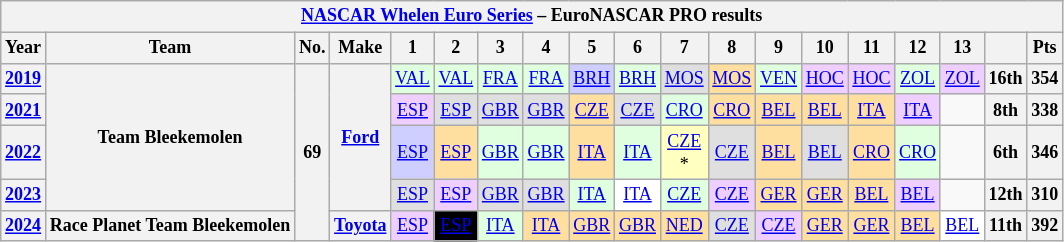<table class="wikitable" style="text-align:center; font-size:75%">
<tr>
<th colspan=21><a href='#'>NASCAR Whelen Euro Series</a> – EuroNASCAR PRO results</th>
</tr>
<tr>
<th>Year</th>
<th>Team</th>
<th>No.</th>
<th>Make</th>
<th>1</th>
<th>2</th>
<th>3</th>
<th>4</th>
<th>5</th>
<th>6</th>
<th>7</th>
<th>8</th>
<th>9</th>
<th>10</th>
<th>11</th>
<th>12</th>
<th>13</th>
<th></th>
<th>Pts</th>
</tr>
<tr>
<th><a href='#'>2019</a></th>
<th rowspan=4>Team Bleekemolen</th>
<th rowspan=5>69</th>
<th rowspan=4><a href='#'>Ford</a></th>
<td style="background:#DFFFDF"><a href='#'>VAL</a><br></td>
<td style="background:#DFFFDF"><a href='#'>VAL</a><br></td>
<td style="background:#DFFFDF"><a href='#'>FRA</a><br></td>
<td style="background:#DFFFDF"><a href='#'>FRA</a><br></td>
<td style="background:#CFCFFF"><a href='#'>BRH</a><br></td>
<td style="background:#DFFFDF"><a href='#'>BRH</a><br></td>
<td style="background:#DFDFDF"><a href='#'>MOS</a><br></td>
<td style="background:#FFDF9F"><a href='#'>MOS</a><br></td>
<td style="background:#DFFFDF"><a href='#'>VEN</a><br></td>
<td style="background:#EFCFFF"><a href='#'>HOC</a><br></td>
<td style="background:#EFCFFF"><a href='#'>HOC</a><br></td>
<td style="background:#DFFFDF"><a href='#'>ZOL</a><br></td>
<td style="background:#EFCFFF"><a href='#'>ZOL</a><br></td>
<th>16th</th>
<th>354</th>
</tr>
<tr>
<th><a href='#'>2021</a></th>
<td style="background-color:#EFCFFF"><a href='#'>ESP</a><br></td>
<td style="background-color:#DFDFDF"><a href='#'>ESP</a><br></td>
<td style="background-color:#DFDFDF"><a href='#'>GBR</a><br></td>
<td style="background-color:#DFDFDF"><a href='#'>GBR</a><br></td>
<td style="background-color:#FFDF9F"><a href='#'>CZE</a><br></td>
<td style="background-color:#DFDFDF"><a href='#'>CZE</a><br></td>
<td style="background-color:#DFFFDF"><a href='#'>CRO</a><br></td>
<td style="background-color:#FFDF9F"><a href='#'>CRO</a><br></td>
<td style="background-color:#FFDF9F"><a href='#'>BEL</a><br></td>
<td style="background-color:#FFDF9F"><a href='#'>BEL</a><br></td>
<td style="background-color:#FFDF9F"><a href='#'>ITA</a><br></td>
<td style="background-color:#EFCFFF"><a href='#'>ITA</a><br></td>
<td></td>
<th>8th</th>
<th>338</th>
</tr>
<tr>
<th><a href='#'>2022</a></th>
<td style="background-color:#CFCFFF"><a href='#'>ESP</a><br></td>
<td style="background-color:#FFDF9F"><a href='#'>ESP</a><br></td>
<td style="background-color:#DFFFDF"><a href='#'>GBR</a><br></td>
<td style="background-color:#DFFFDF"><a href='#'>GBR</a><br></td>
<td style="background-color:#FFDF9F"><a href='#'>ITA</a><br></td>
<td style="background-color:#DFFFDF"><a href='#'>ITA</a><br></td>
<td style="background-color:#FFFFBF"><a href='#'>CZE</a><br>*</td>
<td style="background-color:#DFDFDF"><a href='#'>CZE</a><br></td>
<td style="background-color:#FFDF9F"><a href='#'>BEL</a><br></td>
<td style="background-color:#DFDFDF"><a href='#'>BEL</a><br></td>
<td style="background-color:#FFDF9F"><a href='#'>CRO</a><br></td>
<td style="background-color:#DFFFDF"><a href='#'>CRO</a><br></td>
<td></td>
<th>6th</th>
<th>346</th>
</tr>
<tr>
<th><a href='#'>2023</a></th>
<td style="background-color:#DFDFDF;"><a href='#'>ESP</a><br></td>
<td style="background-color:#EFCFFF;"><a href='#'>ESP</a><br></td>
<td style="background-color:#DFDFDF;"><a href='#'>GBR</a><br></td>
<td style="background-color:#DFDFDF;"><a href='#'>GBR</a><br></td>
<td style="background-color:#DFFFDF;"><a href='#'>ITA</a><br></td>
<td style="background-color:#FFFFFF;"><a href='#'>ITA</a><br></td>
<td style="background-color:#DFFFDF;"><a href='#'>CZE</a><br></td>
<td style="background-color:#EFCFFF;"><a href='#'>CZE</a><br></td>
<td style="background-color:#FFDF9F;"><a href='#'>GER</a><br></td>
<td style="background-color:#FFDF9F;"><a href='#'>GER</a><br></td>
<td style="background-color:#FFDF9F;"><a href='#'>BEL</a><br></td>
<td style="background-color:#EFCFFF;"><a href='#'>BEL</a><br></td>
<td></td>
<th>12th</th>
<th>310</th>
</tr>
<tr>
<th><a href='#'>2024</a></th>
<th>Race Planet Team Bleekemolen</th>
<th><a href='#'>Toyota</a></th>
<td style="background-color:#EFCFFF;"><a href='#'>ESP</a><br></td>
<td style="background:#000000; color:white"><a href='#'><span>ESP</span></a><br></td>
<td style="background-color:#DFFFDF;"><a href='#'>ITA</a><br></td>
<td style="background-color:#FFDF9F;"><a href='#'>ITA</a><br></td>
<td style="background-color:#FFDF9F;"><a href='#'>GBR</a><br></td>
<td style="background-color:#FFDF9F;"><a href='#'>GBR</a><br></td>
<td style="background-color:#FFDF9F;"><a href='#'>NED</a><br></td>
<td style="background-color:#DFDFDF;"><a href='#'>CZE</a><br></td>
<td style="background-color:#EFCFFF;"><a href='#'>CZE</a><br></td>
<td style="background-color:#FFDF9F;"><a href='#'>GER</a><br></td>
<td style="background-color:#FFDF9F;"><a href='#'>GER</a><br></td>
<td style="background-color:#FFDF9F;"><a href='#'>BEL</a><br></td>
<td style="background-color:#FFFFFF;"><a href='#'>BEL</a><br></td>
<th>11th</th>
<th>392</th>
</tr>
</table>
